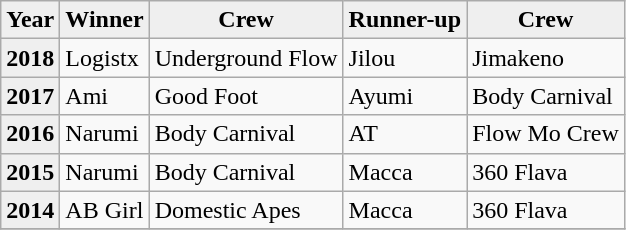<table class="wikitable">
<tr>
<th scope="col" style="background:#efefef;">Year</th>
<th scope="col" style="background:#efefef;">Winner</th>
<th scope="col" style="background:#efefef;">Crew</th>
<th scope="col" style="background:#efefef;">Runner-up</th>
<th scope="col" style="background:#efefef;">Crew</th>
</tr>
<tr>
<th scope="row" style="background:#efefef;">2018</th>
<td> Logistx</td>
<td>Underground Flow</td>
<td> Jilou</td>
<td>Jimakeno</td>
</tr>
<tr>
<th scope="row" style="background:#efefef;">2017</th>
<td> Ami</td>
<td>Good Foot</td>
<td> Ayumi</td>
<td>Body Carnival</td>
</tr>
<tr>
<th scope="row" style="background:#efefef;">2016</th>
<td> Narumi</td>
<td>Body Carnival</td>
<td> AT</td>
<td>Flow Mo Crew</td>
</tr>
<tr>
<th scope="row" style="background:#efefef;">2015</th>
<td> Narumi</td>
<td>Body Carnival</td>
<td> Macca</td>
<td>360 Flava</td>
</tr>
<tr>
<th scope="row" style="background:#efefef;">2014</th>
<td> AB Girl</td>
<td>Domestic Apes</td>
<td> Macca</td>
<td>360 Flava</td>
</tr>
<tr>
</tr>
</table>
